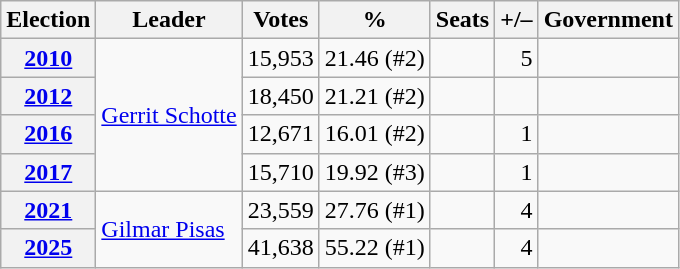<table class="wikitable" style="text-align: right;">
<tr>
<th>Election</th>
<th>Leader</th>
<th>Votes</th>
<th>%</th>
<th>Seats</th>
<th>+/–</th>
<th>Government</th>
</tr>
<tr>
<th><a href='#'>2010</a></th>
<td rowspan="4" align="left"><a href='#'>Gerrit Schotte</a></td>
<td>15,953</td>
<td>21.46 (#2)</td>
<td></td>
<td> 5</td>
<td></td>
</tr>
<tr>
<th><a href='#'>2012</a></th>
<td>18,450</td>
<td>21.21 (#2)</td>
<td></td>
<td></td>
<td></td>
</tr>
<tr>
<th><a href='#'>2016</a></th>
<td>12,671</td>
<td>16.01 (#2)</td>
<td></td>
<td> 1</td>
<td></td>
</tr>
<tr>
<th><a href='#'>2017</a></th>
<td>15,710</td>
<td>19.92 (#3)</td>
<td></td>
<td> 1</td>
<td></td>
</tr>
<tr>
<th><a href='#'>2021</a></th>
<td rowspan="2" align="left"><a href='#'>Gilmar Pisas</a></td>
<td>23,559</td>
<td>27.76 (#1)</td>
<td></td>
<td> 4</td>
<td></td>
</tr>
<tr>
<th><a href='#'>2025</a></th>
<td>41,638</td>
<td>55.22 (#1)</td>
<td></td>
<td> 4</td>
<td></td>
</tr>
</table>
